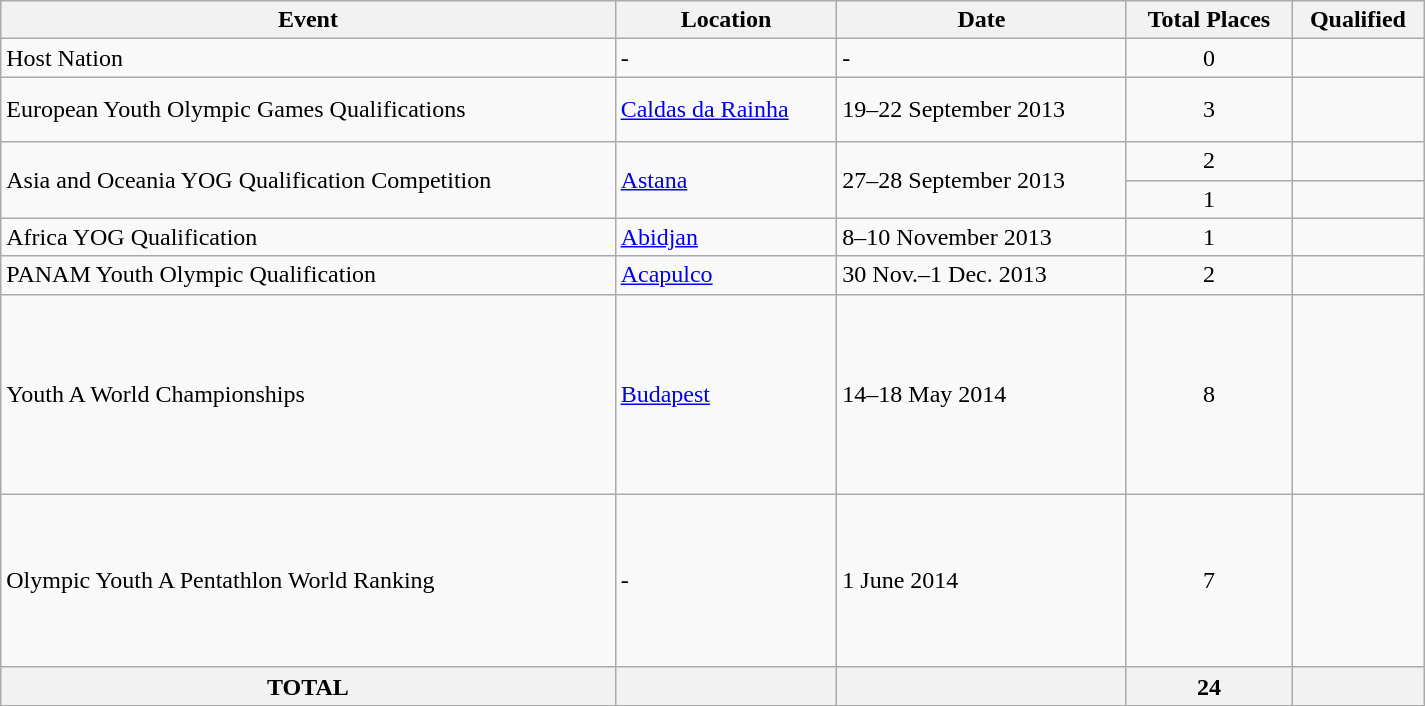<table class="wikitable" width=950>
<tr>
<th>Event</th>
<th>Location</th>
<th>Date</th>
<th>Total Places</th>
<th>Qualified</th>
</tr>
<tr>
<td>Host Nation</td>
<td>-</td>
<td>-</td>
<td align="center">0</td>
<td><s></s></td>
</tr>
<tr>
<td>European Youth Olympic Games Qualifications</td>
<td> <a href='#'>Caldas da Rainha</a></td>
<td>19–22 September 2013</td>
<td align="center">3</td>
<td><br><br></td>
</tr>
<tr>
<td rowspan=2>Asia and Oceania YOG Qualification Competition </td>
<td rowspan=2> <a href='#'>Astana</a></td>
<td rowspan=2>27–28 September 2013</td>
<td align="center">2</td>
<td><br></td>
</tr>
<tr>
<td align="center">1</td>
<td></td>
</tr>
<tr>
<td>Africa YOG Qualification</td>
<td> <a href='#'>Abidjan</a></td>
<td>8–10 November 2013</td>
<td align="center">1</td>
<td></td>
</tr>
<tr>
<td>PANAM Youth Olympic Qualification</td>
<td> <a href='#'>Acapulco</a></td>
<td>30 Nov.–1 Dec. 2013</td>
<td align="center">2</td>
<td><br></td>
</tr>
<tr>
<td>Youth A World Championships</td>
<td> <a href='#'>Budapest</a></td>
<td>14–18 May 2014</td>
<td align="center">8</td>
<td><br><br><br><br><br><br><br></td>
</tr>
<tr>
<td>Olympic Youth A Pentathlon World Ranking</td>
<td>-</td>
<td>1 June 2014</td>
<td align="center">7</td>
<td><br><br><br><br><br><br></td>
</tr>
<tr>
<th>TOTAL</th>
<th></th>
<th></th>
<th>24</th>
<th></th>
</tr>
</table>
